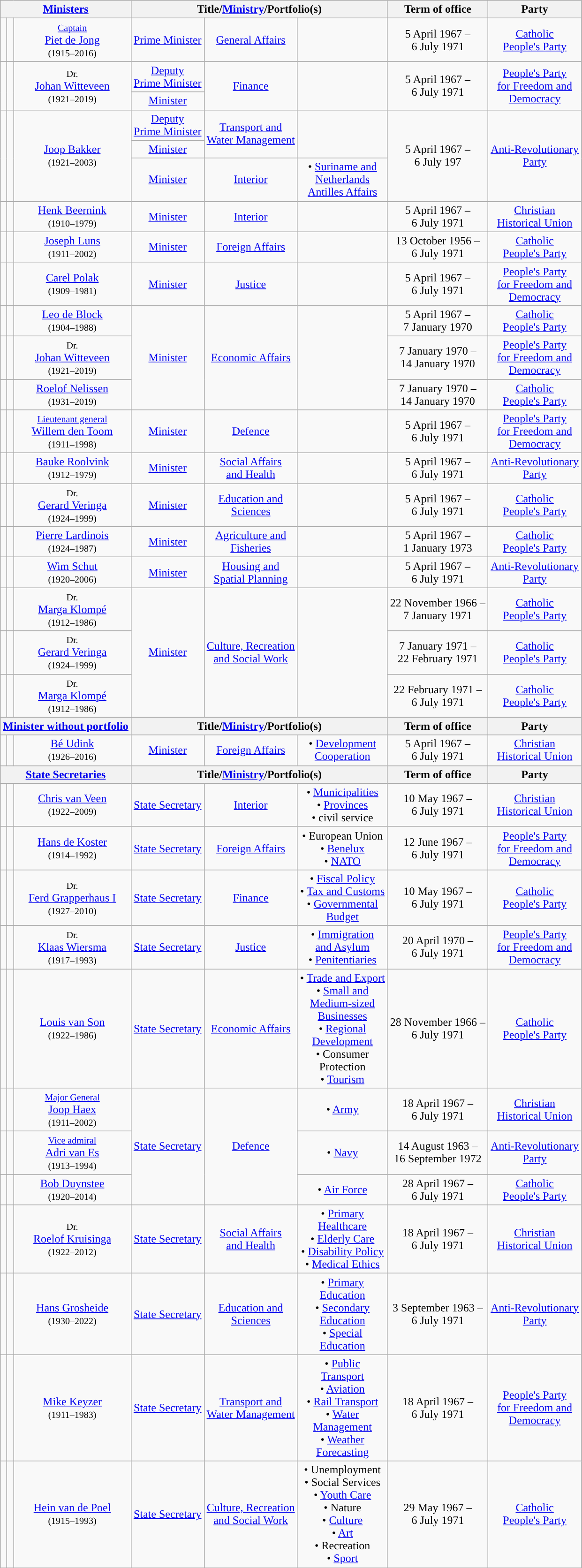<table class="wikitable" style="text-align:center">
<tr>
<th colspan=3><a href='#'>Ministers</a></th>
<th colspan=3>Title/<a href='#'>Ministry</a>/Portfolio(s)</th>
<th>Term of office</th>
<th>Party</th>
</tr>
<tr>
<td style="background:"></td>
<td></td>
<td><small><a href='#'>Captain</a></small> <br> <a href='#'>Piet de Jong</a> <br> <small>(1915–2016)</small></td>
<td><a href='#'>Prime Minister</a></td>
<td><a href='#'>General Affairs</a></td>
<td></td>
<td>5 April 1967 – <br> 6 July 1971</td>
<td><a href='#'>Catholic <br> People's Party</a></td>
</tr>
<tr>
<td rowspan=2 style="background:"></td>
<td rowspan=2></td>
<td rowspan=2><small>Dr.</small> <br> <a href='#'>Johan Witteveen</a> <br> <small>(1921–2019)</small></td>
<td><a href='#'>Deputy <br> Prime Minister</a></td>
<td rowspan=2><a href='#'>Finance</a></td>
<td rowspan=2></td>
<td rowspan=2>5 April 1967 – <br> 6 July 1971</td>
<td rowspan=2><a href='#'>People's Party <br> for Freedom and <br> Democracy</a></td>
</tr>
<tr>
<td><a href='#'>Minister</a></td>
</tr>
<tr>
<td rowspan=3 style="background:"></td>
<td rowspan=3></td>
<td rowspan=3><a href='#'>Joop Bakker</a> <br> <small>(1921–2003)</small></td>
<td><a href='#'>Deputy <br> Prime Minister</a></td>
<td rowspan=2><a href='#'>Transport and <br> Water Management</a></td>
<td rowspan=2></td>
<td rowspan=3>5 April 1967 – <br> 6 July 197</td>
<td rowspan=3><a href='#'>Anti-Revolutionary <br> Party</a></td>
</tr>
<tr>
<td><a href='#'>Minister</a></td>
</tr>
<tr>
<td><a href='#'>Minister</a></td>
<td><a href='#'>Interior</a></td>
<td>• <a href='#'>Suriname and <br> Netherlands <br> Antilles Affairs</a></td>
</tr>
<tr>
<td style="background:"></td>
<td></td>
<td><a href='#'>Henk Beernink</a> <br> <small>(1910–1979)</small></td>
<td><a href='#'>Minister</a></td>
<td><a href='#'>Interior</a></td>
<td></td>
<td>5 April 1967 – <br> 6 July 1971</td>
<td><a href='#'>Christian <br> Historical Union</a></td>
</tr>
<tr>
<td style="background:"></td>
<td></td>
<td><a href='#'>Joseph Luns</a> <br> <small>(1911–2002)</small></td>
<td><a href='#'>Minister</a></td>
<td><a href='#'>Foreign Affairs</a></td>
<td></td>
<td>13 October 1956 – <br> 6 July 1971 <br> </td>
<td><a href='#'>Catholic <br> People's Party</a></td>
</tr>
<tr>
<td style="background:"></td>
<td></td>
<td><a href='#'>Carel Polak</a> <br> <small>(1909–1981)</small></td>
<td><a href='#'>Minister</a></td>
<td><a href='#'>Justice</a></td>
<td></td>
<td>5 April 1967 – <br> 6 July 1971</td>
<td><a href='#'>People's Party <br> for Freedom and <br> Democracy</a></td>
</tr>
<tr>
<td style="background:"></td>
<td></td>
<td><a href='#'>Leo de Block</a> <br> <small>(1904–1988)</small></td>
<td rowspan=3><a href='#'>Minister</a></td>
<td rowspan=3><a href='#'>Economic Affairs</a></td>
<td rowspan=3></td>
<td>5 April 1967 – <br> 7 January 1970 <br> </td>
<td><a href='#'>Catholic <br> People's Party</a></td>
</tr>
<tr>
<td style="background:"></td>
<td></td>
<td><small>Dr.</small> <br> <a href='#'>Johan Witteveen</a> <br> <small>(1921–2019)</small></td>
<td>7 January 1970 – <br> 14 January 1970 <br> </td>
<td><a href='#'>People's Party <br> for Freedom and <br> Democracy</a></td>
</tr>
<tr>
<td style="background:"></td>
<td></td>
<td><a href='#'>Roelof Nelissen</a> <br> <small>(1931–2019)</small></td>
<td>7 January 1970 – <br> 14 January 1970</td>
<td><a href='#'>Catholic <br> People's Party</a></td>
</tr>
<tr>
<td style="background:"></td>
<td></td>
<td><small><a href='#'>Lieutenant general</a></small> <br> <a href='#'>Willem den Toom</a> <br> <small>(1911–1998)</small></td>
<td><a href='#'>Minister</a></td>
<td><a href='#'>Defence</a></td>
<td></td>
<td>5 April 1967 – <br> 6 July 1971</td>
<td><a href='#'>People's Party <br> for Freedom and <br> Democracy</a></td>
</tr>
<tr>
<td style="background:"></td>
<td></td>
<td><a href='#'>Bauke Roolvink</a> <br> <small>(1912–1979)</small></td>
<td><a href='#'>Minister</a></td>
<td><a href='#'>Social Affairs</a> <br> <a href='#'>and Health</a></td>
<td></td>
<td>5 April 1967 – <br> 6 July 1971</td>
<td><a href='#'>Anti-Revolutionary <br> Party</a></td>
</tr>
<tr>
<td style="background:"></td>
<td></td>
<td><small>Dr.</small> <br> <a href='#'>Gerard Veringa</a> <br> <small>(1924–1999)</small></td>
<td><a href='#'>Minister</a></td>
<td><a href='#'>Education and <br> Sciences</a></td>
<td></td>
<td>5 April 1967 – <br> 6 July 1971</td>
<td><a href='#'>Catholic <br> People's Party</a></td>
</tr>
<tr>
<td style="background:"></td>
<td></td>
<td><a href='#'>Pierre Lardinois</a> <br> <small>(1924–1987)</small></td>
<td><a href='#'>Minister</a></td>
<td><a href='#'>Agriculture and <br> Fisheries</a></td>
<td></td>
<td>5 April 1967 – <br> 1 January 1973 <br> </td>
<td><a href='#'>Catholic <br> People's Party</a></td>
</tr>
<tr>
<td style="background:"></td>
<td></td>
<td><a href='#'>Wim Schut</a> <br> <small>(1920–2006)</small></td>
<td><a href='#'>Minister</a></td>
<td><a href='#'>Housing and <br> Spatial Planning</a></td>
<td></td>
<td>5 April 1967 – <br> 6 July 1971</td>
<td><a href='#'>Anti-Revolutionary <br> Party</a></td>
</tr>
<tr>
<td style="background:"></td>
<td></td>
<td><small>Dr.</small> <br> <a href='#'>Marga Klompé</a> <br> <small>(1912–1986)</small></td>
<td rowspan=3><a href='#'>Minister</a></td>
<td rowspan=3><a href='#'>Culture, Recreation <br> and Social Work</a></td>
<td rowspan=3></td>
<td>22 November 1966 – <br> 7 January 1971 <br>  </td>
<td><a href='#'>Catholic <br> People's Party</a></td>
</tr>
<tr>
<td style="background:"></td>
<td></td>
<td><small>Dr.</small> <br> <a href='#'>Gerard Veringa</a> <br> <small>(1924–1999)</small></td>
<td>7 January 1971 – <br> 22 February 1971 <br> </td>
<td><a href='#'>Catholic <br> People's Party</a></td>
</tr>
<tr>
<td style="background:"></td>
<td></td>
<td><small>Dr.</small> <br> <a href='#'>Marga Klompé</a> <br> <small>(1912–1986)</small></td>
<td>22 February 1971 – <br> 6 July 1971</td>
<td><a href='#'>Catholic <br> People's Party</a></td>
</tr>
<tr>
<th colspan=3><a href='#'>Minister without portfolio</a></th>
<th colspan=3>Title/<a href='#'>Ministry</a>/Portfolio(s)</th>
<th>Term of office</th>
<th>Party</th>
</tr>
<tr>
<td style="background:"></td>
<td></td>
<td><a href='#'>Bé Udink</a> <br> <small>(1926–2016)</small></td>
<td><a href='#'>Minister</a></td>
<td><a href='#'>Foreign Affairs</a></td>
<td>• <a href='#'>Development <br> Cooperation</a></td>
<td>5 April 1967 – <br> 6 July 1971</td>
<td><a href='#'>Christian <br> Historical Union</a></td>
</tr>
<tr>
<th colspan=3><a href='#'>State Secretaries</a></th>
<th colspan=3>Title/<a href='#'>Ministry</a>/Portfolio(s)</th>
<th>Term of office</th>
<th>Party</th>
</tr>
<tr>
<td style="background:"></td>
<td></td>
<td><a href='#'>Chris van Veen</a> <br> <small>(1922–2009)</small></td>
<td><a href='#'>State Secretary</a></td>
<td><a href='#'>Interior</a></td>
<td>• <a href='#'>Municipalities</a> <br> • <a href='#'>Provinces</a> <br> • civil service</td>
<td>10 May 1967 – <br> 6 July 1971</td>
<td><a href='#'>Christian <br> Historical Union</a></td>
</tr>
<tr>
<td style="background:"></td>
<td></td>
<td><a href='#'>Hans de Koster</a> <br> <small>(1914–1992)</small></td>
<td><a href='#'>State Secretary</a></td>
<td><a href='#'>Foreign Affairs</a></td>
<td>• European Union <br> • <a href='#'>Benelux</a> <br> • <a href='#'>NATO</a></td>
<td>12 June 1967 – <br> 6 July 1971</td>
<td><a href='#'>People's Party <br> for Freedom and <br> Democracy</a></td>
</tr>
<tr>
<td style="background:"></td>
<td></td>
<td><small>Dr.</small> <br> <a href='#'>Ferd Grapperhaus I</a> <br> <small>(1927–2010)</small></td>
<td><a href='#'>State Secretary</a></td>
<td><a href='#'>Finance</a></td>
<td>• <a href='#'>Fiscal Policy</a> <br> • <a href='#'>Tax and Customs</a> <br> • <a href='#'>Governmental <br> Budget</a></td>
<td>10 May 1967 – <br> 6 July 1971</td>
<td><a href='#'>Catholic <br> People's Party</a></td>
</tr>
<tr>
<td style="background:"></td>
<td></td>
<td><small>Dr.</small> <br> <a href='#'>Klaas Wiersma</a> <br> <small>(1917–1993)</small></td>
<td><a href='#'>State Secretary</a></td>
<td><a href='#'>Justice</a></td>
<td>• <a href='#'>Immigration <br> and Asylum</a> <br> • <a href='#'>Penitentiaries</a></td>
<td>20 April 1970 – <br> 6 July 1971</td>
<td><a href='#'>People's Party <br> for Freedom and <br> Democracy</a></td>
</tr>
<tr>
<td style="background:"></td>
<td></td>
<td><a href='#'>Louis van Son</a> <br> <small>(1922–1986)</small></td>
<td><a href='#'>State Secretary</a></td>
<td><a href='#'>Economic Affairs</a></td>
<td>• <a href='#'>Trade and Export</a> <br> • <a href='#'>Small and <br> Medium-sized <br> Businesses</a> <br> • <a href='#'>Regional <br> Development</a> <br> • Consumer <br> Protection <br> • <a href='#'>Tourism</a></td>
<td>28 November 1966 – <br> 6 July 1971 <br> </td>
<td><a href='#'>Catholic <br> People's Party</a></td>
</tr>
<tr>
<td style="background:"></td>
<td></td>
<td><small><a href='#'>Major General</a></small> <br> <a href='#'>Joop Haex</a> <br> <small>(1911–2002)</small></td>
<td rowspan=3><a href='#'>State Secretary</a></td>
<td rowspan=3><a href='#'>Defence</a></td>
<td>• <a href='#'>Army</a></td>
<td>18 April 1967 – <br> 6 July 1971</td>
<td><a href='#'>Christian <br> Historical Union</a></td>
</tr>
<tr>
<td style="background:"></td>
<td></td>
<td><small><a href='#'>Vice admiral</a></small> <br> <a href='#'>Adri van Es</a> <br> <small>(1913–1994)</small></td>
<td>• <a href='#'>Navy</a></td>
<td>14 August 1963 – <br> 16 September 1972 <br>  </td>
<td><a href='#'>Anti-Revolutionary <br> Party</a></td>
</tr>
<tr>
<td style="background:"></td>
<td></td>
<td><a href='#'>Bob Duynstee</a> <br> <small>(1920–2014)</small></td>
<td>• <a href='#'>Air Force</a></td>
<td>28 April 1967 – <br> 6 July 1971</td>
<td><a href='#'>Catholic <br> People's Party</a></td>
</tr>
<tr>
<td style="background:"></td>
<td></td>
<td><small>Dr.</small> <br> <a href='#'>Roelof Kruisinga</a> <br> <small>(1922–2012)</small></td>
<td><a href='#'>State Secretary</a></td>
<td><a href='#'>Social Affairs</a> <br> <a href='#'>and Health</a></td>
<td>• <a href='#'>Primary <br> Healthcare</a> <br> • <a href='#'>Elderly Care</a> <br> • <a href='#'>Disability Policy</a> <br> • <a href='#'>Medical Ethics</a></td>
<td>18 April 1967 – <br> 6 July 1971</td>
<td><a href='#'>Christian <br> Historical Union</a></td>
</tr>
<tr>
<td style="background:"></td>
<td></td>
<td><a href='#'>Hans Grosheide</a> <br> <small>(1930–2022)</small></td>
<td><a href='#'>State Secretary</a></td>
<td><a href='#'>Education and <br> Sciences</a></td>
<td>• <a href='#'>Primary <br> Education</a> <br> • <a href='#'>Secondary <br> Education</a> <br> • <a href='#'>Special <br> Education</a></td>
<td>3 September 1963 – <br> 6 July 1971 <br> </td>
<td><a href='#'>Anti-Revolutionary <br> Party</a></td>
</tr>
<tr>
<td style="background:"></td>
<td></td>
<td><a href='#'>Mike Keyzer</a> <br> <small>(1911–1983)</small></td>
<td><a href='#'>State Secretary</a></td>
<td><a href='#'>Transport and <br> Water Management</a></td>
<td>• <a href='#'>Public <br> Transport</a> <br> • <a href='#'>Aviation</a> <br> • <a href='#'>Rail Transport</a> <br> • <a href='#'>Water <br> Management</a> <br> • <a href='#'>Weather <br> Forecasting</a></td>
<td>18 April 1967 – <br> 6 July 1971</td>
<td><a href='#'>People's Party <br> for Freedom and <br> Democracy</a></td>
</tr>
<tr>
<td style="background:"></td>
<td></td>
<td><a href='#'>Hein van de Poel</a> <br> <small>(1915–1993)</small></td>
<td><a href='#'>State Secretary</a></td>
<td><a href='#'>Culture, Recreation <br> and Social Work</a></td>
<td>• Unemployment <br> • Social Services <br> • <a href='#'>Youth Care</a> <br> • Nature <br> • <a href='#'>Culture</a> <br> • <a href='#'>Art</a> <br> • Recreation <br> • <a href='#'>Sport</a></td>
<td>29 May 1967 – <br> 6 July 1971</td>
<td><a href='#'>Catholic <br> People's Party</a></td>
</tr>
<tr>
</tr>
</table>
